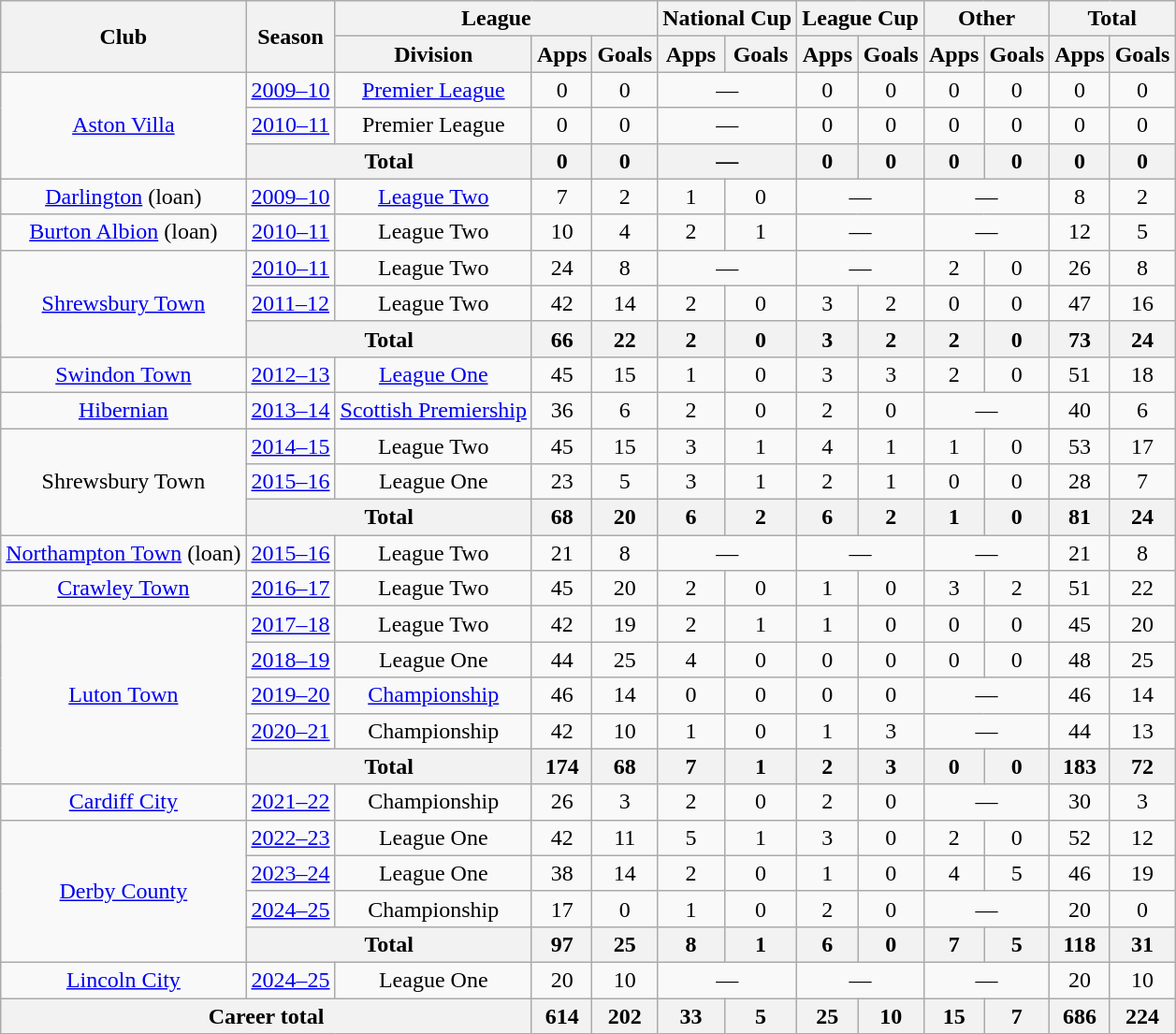<table class=wikitable style=text-align:center>
<tr>
<th rowspan=2>Club</th>
<th rowspan=2>Season</th>
<th colspan=3>League</th>
<th colspan=2>National Cup</th>
<th colspan=2>League Cup</th>
<th colspan=2>Other</th>
<th colspan=2>Total</th>
</tr>
<tr>
<th>Division</th>
<th>Apps</th>
<th>Goals</th>
<th>Apps</th>
<th>Goals</th>
<th>Apps</th>
<th>Goals</th>
<th>Apps</th>
<th>Goals</th>
<th>Apps</th>
<th>Goals</th>
</tr>
<tr>
<td rowspan=3><a href='#'>Aston Villa</a></td>
<td><a href='#'>2009–10</a></td>
<td><a href='#'>Premier League</a></td>
<td>0</td>
<td>0</td>
<td colspan=2>—</td>
<td>0</td>
<td>0</td>
<td>0</td>
<td>0</td>
<td>0</td>
<td>0</td>
</tr>
<tr>
<td><a href='#'>2010–11</a></td>
<td>Premier League</td>
<td>0</td>
<td>0</td>
<td colspan=2>—</td>
<td>0</td>
<td>0</td>
<td>0</td>
<td>0</td>
<td>0</td>
<td>0</td>
</tr>
<tr>
<th colspan=2>Total</th>
<th>0</th>
<th>0</th>
<th colspan=2>—</th>
<th>0</th>
<th>0</th>
<th>0</th>
<th>0</th>
<th>0</th>
<th>0</th>
</tr>
<tr>
<td><a href='#'>Darlington</a> (loan)</td>
<td><a href='#'>2009–10</a></td>
<td><a href='#'>League Two</a></td>
<td>7</td>
<td>2</td>
<td>1</td>
<td>0</td>
<td colspan=2>—</td>
<td colspan=2>—</td>
<td>8</td>
<td>2</td>
</tr>
<tr>
<td><a href='#'>Burton Albion</a> (loan)</td>
<td><a href='#'>2010–11</a></td>
<td>League Two</td>
<td>10</td>
<td>4</td>
<td>2</td>
<td>1</td>
<td colspan=2>—</td>
<td colspan=2>—</td>
<td>12</td>
<td>5</td>
</tr>
<tr>
<td rowspan=3><a href='#'>Shrewsbury Town</a></td>
<td><a href='#'>2010–11</a></td>
<td>League Two</td>
<td>24</td>
<td>8</td>
<td colspan=2>—</td>
<td colspan=2>—</td>
<td>2</td>
<td>0</td>
<td>26</td>
<td>8</td>
</tr>
<tr>
<td><a href='#'>2011–12</a></td>
<td>League Two</td>
<td>42</td>
<td>14</td>
<td>2</td>
<td>0</td>
<td>3</td>
<td>2</td>
<td>0</td>
<td>0</td>
<td>47</td>
<td>16</td>
</tr>
<tr>
<th colspan=2>Total</th>
<th>66</th>
<th>22</th>
<th>2</th>
<th>0</th>
<th>3</th>
<th>2</th>
<th>2</th>
<th>0</th>
<th>73</th>
<th>24</th>
</tr>
<tr>
<td><a href='#'>Swindon Town</a></td>
<td><a href='#'>2012–13</a></td>
<td><a href='#'>League One</a></td>
<td>45</td>
<td>15</td>
<td>1</td>
<td>0</td>
<td>3</td>
<td>3</td>
<td>2</td>
<td>0</td>
<td>51</td>
<td>18</td>
</tr>
<tr>
<td><a href='#'>Hibernian</a></td>
<td><a href='#'>2013–14</a></td>
<td><a href='#'>Scottish Premiership</a></td>
<td>36</td>
<td>6</td>
<td>2</td>
<td>0</td>
<td>2</td>
<td>0</td>
<td colspan=2>—</td>
<td>40</td>
<td>6</td>
</tr>
<tr>
<td rowspan=3>Shrewsbury Town</td>
<td><a href='#'>2014–15</a></td>
<td>League Two</td>
<td>45</td>
<td>15</td>
<td>3</td>
<td>1</td>
<td>4</td>
<td>1</td>
<td>1</td>
<td>0</td>
<td>53</td>
<td>17</td>
</tr>
<tr>
<td><a href='#'>2015–16</a></td>
<td>League One</td>
<td>23</td>
<td>5</td>
<td>3</td>
<td>1</td>
<td>2</td>
<td>1</td>
<td>0</td>
<td>0</td>
<td>28</td>
<td>7</td>
</tr>
<tr>
<th colspan=2>Total</th>
<th>68</th>
<th>20</th>
<th>6</th>
<th>2</th>
<th>6</th>
<th>2</th>
<th>1</th>
<th>0</th>
<th>81</th>
<th>24</th>
</tr>
<tr>
<td><a href='#'>Northampton Town</a> (loan)</td>
<td><a href='#'>2015–16</a></td>
<td>League Two</td>
<td>21</td>
<td>8</td>
<td colspan=2>—</td>
<td colspan=2>—</td>
<td colspan=2>—</td>
<td>21</td>
<td>8</td>
</tr>
<tr>
<td><a href='#'>Crawley Town</a></td>
<td><a href='#'>2016–17</a></td>
<td>League Two</td>
<td>45</td>
<td>20</td>
<td>2</td>
<td>0</td>
<td>1</td>
<td>0</td>
<td>3</td>
<td>2</td>
<td>51</td>
<td>22</td>
</tr>
<tr>
<td rowspan=5><a href='#'>Luton Town</a></td>
<td><a href='#'>2017–18</a></td>
<td>League Two</td>
<td>42</td>
<td>19</td>
<td>2</td>
<td>1</td>
<td>1</td>
<td>0</td>
<td>0</td>
<td>0</td>
<td>45</td>
<td>20</td>
</tr>
<tr>
<td><a href='#'>2018–19</a></td>
<td>League One</td>
<td>44</td>
<td>25</td>
<td>4</td>
<td>0</td>
<td>0</td>
<td>0</td>
<td>0</td>
<td>0</td>
<td>48</td>
<td>25</td>
</tr>
<tr>
<td><a href='#'>2019–20</a></td>
<td><a href='#'>Championship</a></td>
<td>46</td>
<td>14</td>
<td>0</td>
<td>0</td>
<td>0</td>
<td>0</td>
<td colspan=2>—</td>
<td>46</td>
<td>14</td>
</tr>
<tr>
<td><a href='#'>2020–21</a></td>
<td>Championship</td>
<td>42</td>
<td>10</td>
<td>1</td>
<td>0</td>
<td>1</td>
<td>3</td>
<td colspan=2>—</td>
<td>44</td>
<td>13</td>
</tr>
<tr>
<th colspan=2>Total</th>
<th>174</th>
<th>68</th>
<th>7</th>
<th>1</th>
<th>2</th>
<th>3</th>
<th>0</th>
<th>0</th>
<th>183</th>
<th>72</th>
</tr>
<tr>
<td><a href='#'>Cardiff City</a></td>
<td><a href='#'>2021–22</a></td>
<td>Championship</td>
<td>26</td>
<td>3</td>
<td>2</td>
<td>0</td>
<td>2</td>
<td>0</td>
<td colspan=2>—</td>
<td>30</td>
<td>3</td>
</tr>
<tr>
<td rowspan=4><a href='#'>Derby County</a></td>
<td><a href='#'>2022–23</a></td>
<td>League One</td>
<td>42</td>
<td>11</td>
<td>5</td>
<td>1</td>
<td>3</td>
<td>0</td>
<td>2</td>
<td>0</td>
<td>52</td>
<td>12</td>
</tr>
<tr>
<td><a href='#'>2023–24</a></td>
<td>League One</td>
<td>38</td>
<td>14</td>
<td>2</td>
<td>0</td>
<td>1</td>
<td>0</td>
<td>4</td>
<td>5</td>
<td>46</td>
<td>19</td>
</tr>
<tr>
<td><a href='#'>2024–25</a></td>
<td>Championship</td>
<td>17</td>
<td>0</td>
<td>1</td>
<td>0</td>
<td>2</td>
<td>0</td>
<td colspan=2>—</td>
<td>20</td>
<td>0</td>
</tr>
<tr>
<th colspan=2>Total</th>
<th>97</th>
<th>25</th>
<th>8</th>
<th>1</th>
<th>6</th>
<th>0</th>
<th>7</th>
<th>5</th>
<th>118</th>
<th>31</th>
</tr>
<tr>
<td><a href='#'>Lincoln City</a></td>
<td><a href='#'>2024–25</a></td>
<td>League One</td>
<td>20</td>
<td>10</td>
<td colspan=2>—</td>
<td colspan=2>—</td>
<td colspan=2>—</td>
<td>20</td>
<td>10</td>
</tr>
<tr>
<th colspan=3>Career total</th>
<th>614</th>
<th>202</th>
<th>33</th>
<th>5</th>
<th>25</th>
<th>10</th>
<th>15</th>
<th>7</th>
<th>686</th>
<th>224</th>
</tr>
</table>
